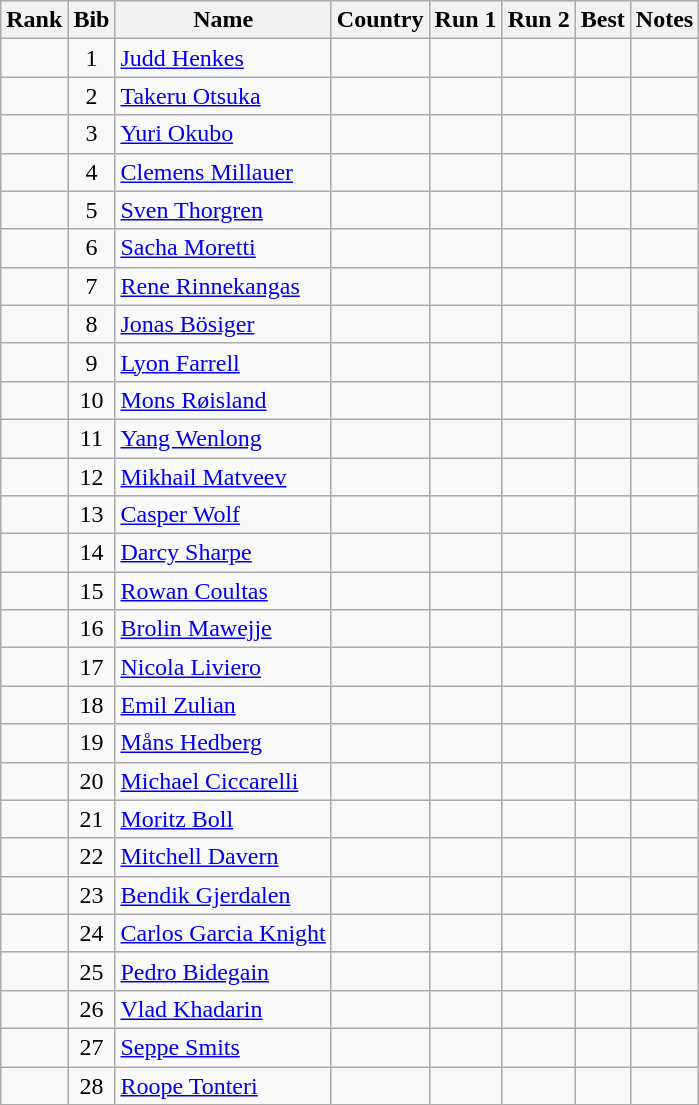<table class="wikitable sortable" style="text-align:center">
<tr>
<th>Rank</th>
<th>Bib</th>
<th>Name</th>
<th>Country</th>
<th>Run 1</th>
<th>Run 2</th>
<th>Best</th>
<th>Notes</th>
</tr>
<tr>
<td></td>
<td>1</td>
<td align=left><a href='#'>Judd Henkes</a></td>
<td align=left></td>
<td></td>
<td></td>
<td></td>
<td></td>
</tr>
<tr>
<td></td>
<td>2</td>
<td align=left><a href='#'>Takeru Otsuka</a></td>
<td align=left></td>
<td></td>
<td></td>
<td></td>
<td></td>
</tr>
<tr>
<td></td>
<td>3</td>
<td align=left><a href='#'>Yuri Okubo</a></td>
<td align=left></td>
<td></td>
<td></td>
<td></td>
<td></td>
</tr>
<tr>
<td></td>
<td>4</td>
<td align=left><a href='#'>Clemens Millauer</a></td>
<td align=left></td>
<td></td>
<td></td>
<td></td>
<td></td>
</tr>
<tr>
<td></td>
<td>5</td>
<td align=left><a href='#'>Sven Thorgren</a></td>
<td align=left></td>
<td></td>
<td></td>
<td></td>
<td></td>
</tr>
<tr>
<td></td>
<td>6</td>
<td align=left><a href='#'>Sacha Moretti</a></td>
<td align=left></td>
<td></td>
<td></td>
<td></td>
<td></td>
</tr>
<tr>
<td></td>
<td>7</td>
<td align=left><a href='#'>Rene Rinnekangas</a></td>
<td align=left></td>
<td></td>
<td></td>
<td></td>
<td></td>
</tr>
<tr>
<td></td>
<td>8</td>
<td align=left><a href='#'>Jonas Bösiger</a></td>
<td align=left></td>
<td></td>
<td></td>
<td></td>
<td></td>
</tr>
<tr>
<td></td>
<td>9</td>
<td align=left><a href='#'>Lyon Farrell</a></td>
<td align=left></td>
<td></td>
<td></td>
<td></td>
<td></td>
</tr>
<tr>
<td></td>
<td>10</td>
<td align=left><a href='#'>Mons Røisland</a></td>
<td align=left></td>
<td></td>
<td></td>
<td></td>
<td></td>
</tr>
<tr>
<td></td>
<td>11</td>
<td align=left><a href='#'>Yang Wenlong</a></td>
<td align=left></td>
<td></td>
<td></td>
<td></td>
<td></td>
</tr>
<tr>
<td></td>
<td>12</td>
<td align=left><a href='#'>Mikhail Matveev</a></td>
<td align=left></td>
<td></td>
<td></td>
<td></td>
<td></td>
</tr>
<tr>
<td></td>
<td>13</td>
<td align=left><a href='#'>Casper Wolf</a></td>
<td align=left></td>
<td></td>
<td></td>
<td></td>
<td></td>
</tr>
<tr>
<td></td>
<td>14</td>
<td align=left><a href='#'>Darcy Sharpe</a></td>
<td align=left></td>
<td></td>
<td></td>
<td></td>
<td></td>
</tr>
<tr>
<td></td>
<td>15</td>
<td align=left><a href='#'>Rowan Coultas</a></td>
<td align=left></td>
<td></td>
<td></td>
<td></td>
<td></td>
</tr>
<tr>
<td></td>
<td>16</td>
<td align=left><a href='#'>Brolin Mawejje</a></td>
<td align=left></td>
<td></td>
<td></td>
<td></td>
<td></td>
</tr>
<tr>
<td></td>
<td>17</td>
<td align=left><a href='#'>Nicola Liviero</a></td>
<td align=left></td>
<td></td>
<td></td>
<td></td>
<td></td>
</tr>
<tr>
<td></td>
<td>18</td>
<td align=left><a href='#'>Emil Zulian</a></td>
<td align=left></td>
<td></td>
<td></td>
<td></td>
<td></td>
</tr>
<tr>
<td></td>
<td>19</td>
<td align=left><a href='#'>Måns Hedberg</a></td>
<td align=left></td>
<td></td>
<td></td>
<td></td>
<td></td>
</tr>
<tr>
<td></td>
<td>20</td>
<td align=left><a href='#'>Michael Ciccarelli</a></td>
<td align=left></td>
<td></td>
<td></td>
<td></td>
<td></td>
</tr>
<tr>
<td></td>
<td>21</td>
<td align=left><a href='#'>Moritz Boll</a></td>
<td align=left></td>
<td></td>
<td></td>
<td></td>
<td></td>
</tr>
<tr>
<td></td>
<td>22</td>
<td align=left><a href='#'>Mitchell Davern</a></td>
<td align=left></td>
<td></td>
<td></td>
<td></td>
<td></td>
</tr>
<tr>
<td></td>
<td>23</td>
<td align=left><a href='#'>Bendik Gjerdalen</a></td>
<td align=left></td>
<td></td>
<td></td>
<td></td>
<td></td>
</tr>
<tr>
<td></td>
<td>24</td>
<td align=left><a href='#'>Carlos Garcia Knight</a></td>
<td align=left></td>
<td></td>
<td></td>
<td></td>
<td></td>
</tr>
<tr>
<td></td>
<td>25</td>
<td align=left><a href='#'>Pedro Bidegain</a></td>
<td align=left></td>
<td></td>
<td></td>
<td></td>
<td></td>
</tr>
<tr>
<td></td>
<td>26</td>
<td align=left><a href='#'>Vlad Khadarin</a></td>
<td align=left></td>
<td></td>
<td></td>
<td></td>
<td></td>
</tr>
<tr>
<td></td>
<td>27</td>
<td align=left><a href='#'>Seppe Smits</a></td>
<td align=left></td>
<td></td>
<td></td>
<td></td>
<td></td>
</tr>
<tr>
<td></td>
<td>28</td>
<td align=left><a href='#'>Roope Tonteri</a></td>
<td align=left></td>
<td></td>
<td></td>
<td></td>
<td></td>
</tr>
</table>
